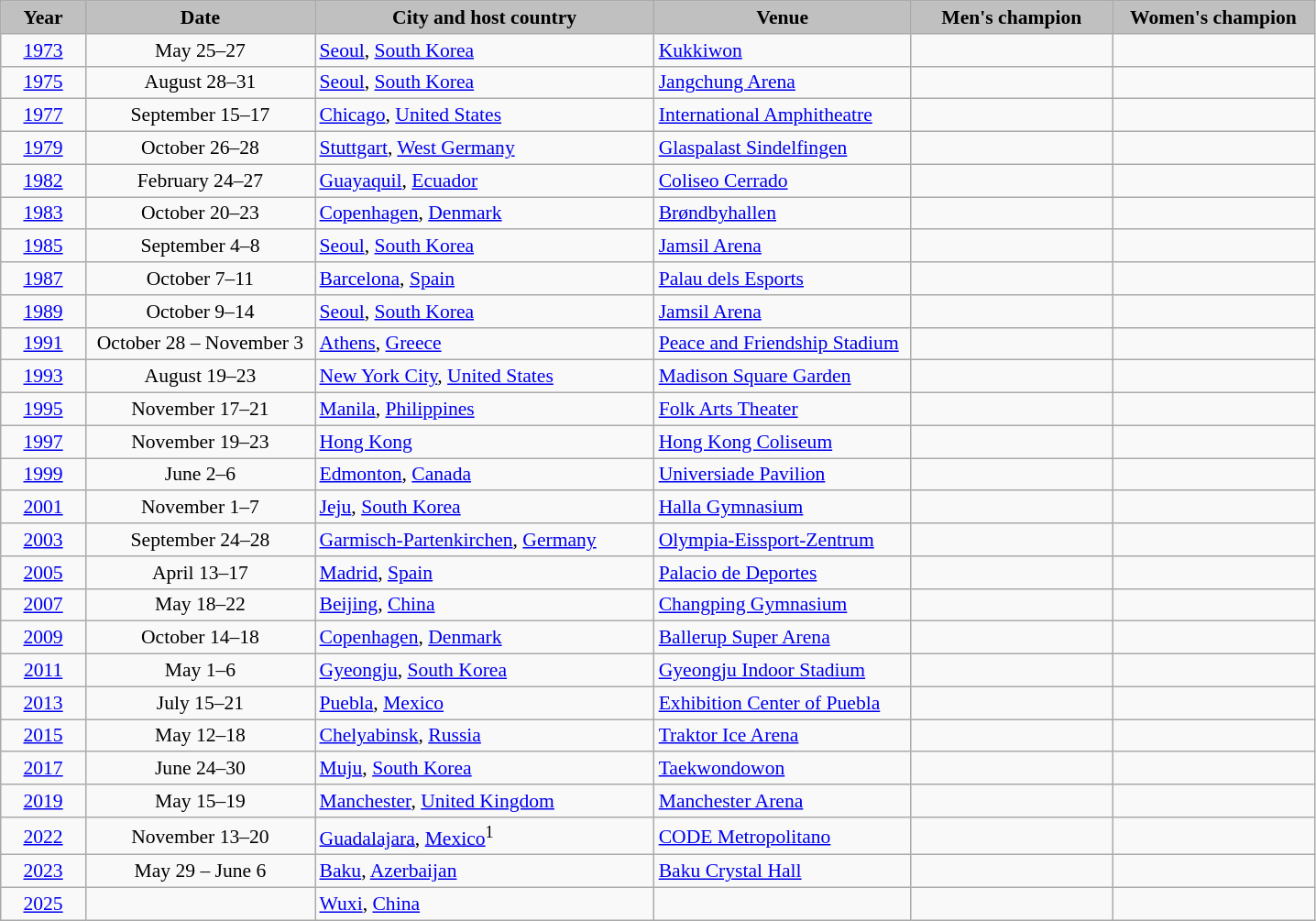<table class=wikitable style="font-size:90%;">
<tr>
<th style="width: 55px; background-color:#C0C0C0">Year</th>
<th style="width: 160px; background-color:#C0C0C0">Date</th>
<th style="width: 240px; background-color:#C0C0C0">City and host country</th>
<th style="width: 180px; background-color:#C0C0C0">Venue</th>
<th style="width: 140px; background-color:#C0C0C0">Men's champion</th>
<th style="width: 140px; background-color:#C0C0C0">Women's champion</th>
</tr>
<tr>
<td style="text-align:center"><a href='#'>1973</a></td>
<td style="text-align:center">May 25–27</td>
<td> <a href='#'>Seoul</a>, <a href='#'>South Korea</a></td>
<td><a href='#'>Kukkiwon</a></td>
<td></td>
<td></td>
</tr>
<tr>
<td style="text-align:center"><a href='#'>1975</a></td>
<td style="text-align:center">August 28–31</td>
<td> <a href='#'>Seoul</a>, <a href='#'>South Korea</a></td>
<td><a href='#'>Jangchung Arena</a></td>
<td></td>
<td></td>
</tr>
<tr>
<td style="text-align:center"><a href='#'>1977</a></td>
<td style="text-align:center">September 15–17</td>
<td> <a href='#'>Chicago</a>, <a href='#'>United States</a></td>
<td><a href='#'>International Amphitheatre</a></td>
<td></td>
<td></td>
</tr>
<tr>
<td style="text-align:center"><a href='#'>1979</a></td>
<td style="text-align:center">October 26–28</td>
<td> <a href='#'>Stuttgart</a>, <a href='#'>West Germany</a></td>
<td><a href='#'>Glaspalast Sindelfingen</a></td>
<td></td>
<td></td>
</tr>
<tr>
<td style="text-align:center"><a href='#'>1982</a></td>
<td style="text-align:center">February 24–27</td>
<td> <a href='#'>Guayaquil</a>, <a href='#'>Ecuador</a></td>
<td><a href='#'>Coliseo Cerrado</a></td>
<td></td>
<td></td>
</tr>
<tr>
<td style="text-align:center"><a href='#'>1983</a></td>
<td style="text-align:center">October 20–23</td>
<td> <a href='#'>Copenhagen</a>, <a href='#'>Denmark</a></td>
<td><a href='#'>Brøndbyhallen</a></td>
<td></td>
<td></td>
</tr>
<tr>
<td style="text-align:center"><a href='#'>1985</a></td>
<td style="text-align:center">September 4–8</td>
<td> <a href='#'>Seoul</a>, <a href='#'>South Korea</a></td>
<td><a href='#'>Jamsil Arena</a></td>
<td></td>
<td></td>
</tr>
<tr>
<td style="text-align:center"><a href='#'>1987</a></td>
<td style="text-align:center">October 7–11</td>
<td> <a href='#'>Barcelona</a>, <a href='#'>Spain</a></td>
<td><a href='#'>Palau dels Esports</a></td>
<td></td>
<td></td>
</tr>
<tr>
<td style="text-align:center"><a href='#'>1989</a></td>
<td style="text-align:center">October 9–14</td>
<td> <a href='#'>Seoul</a>, <a href='#'>South Korea</a></td>
<td><a href='#'>Jamsil Arena</a></td>
<td></td>
<td></td>
</tr>
<tr>
<td style="text-align:center"><a href='#'>1991</a></td>
<td style="text-align:center">October 28 – November 3</td>
<td> <a href='#'>Athens</a>, <a href='#'>Greece</a></td>
<td><a href='#'>Peace and Friendship Stadium</a></td>
<td></td>
<td></td>
</tr>
<tr>
<td style="text-align:center"><a href='#'>1993</a></td>
<td style="text-align:center">August 19–23</td>
<td> <a href='#'>New York City</a>, <a href='#'>United States</a></td>
<td><a href='#'>Madison Square Garden</a></td>
<td></td>
<td></td>
</tr>
<tr>
<td style="text-align:center"><a href='#'>1995</a></td>
<td style="text-align:center">November 17–21</td>
<td> <a href='#'>Manila</a>, <a href='#'>Philippines</a></td>
<td><a href='#'>Folk Arts Theater</a></td>
<td></td>
<td></td>
</tr>
<tr>
<td style="text-align:center"><a href='#'>1997</a></td>
<td style="text-align:center">November 19–23</td>
<td> <a href='#'>Hong Kong</a></td>
<td><a href='#'>Hong Kong Coliseum</a></td>
<td></td>
<td></td>
</tr>
<tr>
<td style="text-align:center"><a href='#'>1999</a></td>
<td style="text-align:center">June 2–6</td>
<td> <a href='#'>Edmonton</a>, <a href='#'>Canada</a></td>
<td><a href='#'>Universiade Pavilion</a></td>
<td></td>
<td></td>
</tr>
<tr>
<td style="text-align:center"><a href='#'>2001</a></td>
<td style="text-align:center">November 1–7</td>
<td> <a href='#'>Jeju</a>, <a href='#'>South Korea</a></td>
<td><a href='#'>Halla Gymnasium</a></td>
<td></td>
<td></td>
</tr>
<tr>
<td style="text-align:center"><a href='#'>2003</a></td>
<td style="text-align:center">September 24–28</td>
<td> <a href='#'>Garmisch-Partenkirchen</a>, <a href='#'>Germany</a></td>
<td><a href='#'>Olympia-Eissport-Zentrum</a></td>
<td></td>
<td></td>
</tr>
<tr>
<td style="text-align:center"><a href='#'>2005</a></td>
<td style="text-align:center">April 13–17</td>
<td> <a href='#'>Madrid</a>, <a href='#'>Spain</a></td>
<td><a href='#'>Palacio de Deportes</a></td>
<td></td>
<td></td>
</tr>
<tr>
<td style="text-align:center"><a href='#'>2007</a></td>
<td style="text-align:center">May 18–22</td>
<td> <a href='#'>Beijing</a>, <a href='#'>China</a></td>
<td><a href='#'>Changping Gymnasium</a></td>
<td></td>
<td></td>
</tr>
<tr>
<td style="text-align:center"><a href='#'>2009</a></td>
<td style="text-align:center">October 14–18</td>
<td> <a href='#'>Copenhagen</a>, <a href='#'>Denmark</a></td>
<td><a href='#'>Ballerup Super Arena</a></td>
<td></td>
<td></td>
</tr>
<tr>
<td style="text-align:center"><a href='#'>2011</a></td>
<td style="text-align:center">May 1–6</td>
<td> <a href='#'>Gyeongju</a>, <a href='#'>South Korea</a></td>
<td><a href='#'>Gyeongju Indoor Stadium</a></td>
<td></td>
<td></td>
</tr>
<tr>
<td style="text-align:center"><a href='#'>2013</a></td>
<td style="text-align:center">July 15–21</td>
<td> <a href='#'>Puebla</a>, <a href='#'>Mexico</a></td>
<td><a href='#'>Exhibition Center of Puebla</a></td>
<td></td>
<td></td>
</tr>
<tr>
<td style="text-align:center"><a href='#'>2015</a></td>
<td style="text-align:center">May 12–18</td>
<td> <a href='#'>Chelyabinsk</a>, <a href='#'>Russia</a></td>
<td><a href='#'>Traktor Ice Arena</a></td>
<td></td>
<td></td>
</tr>
<tr>
<td style="text-align:center"><a href='#'>2017</a></td>
<td style="text-align:center">June 24–30</td>
<td> <a href='#'>Muju</a>, <a href='#'>South Korea</a></td>
<td><a href='#'>Taekwondowon</a></td>
<td></td>
<td></td>
</tr>
<tr>
<td style="text-align:center"><a href='#'>2019</a></td>
<td style="text-align:center">May 15–19</td>
<td> <a href='#'>Manchester</a>, <a href='#'>United Kingdom</a></td>
<td><a href='#'>Manchester Arena</a></td>
<td></td>
<td></td>
</tr>
<tr>
<td style="text-align:center"><a href='#'>2022</a></td>
<td style="text-align:center">November 13–20</td>
<td> <a href='#'>Guadalajara</a>, <a href='#'>Mexico</a><sup>1</sup></td>
<td><a href='#'>CODE Metropolitano</a></td>
<td></td>
<td></td>
</tr>
<tr>
<td style="text-align:center"><a href='#'>2023</a></td>
<td style="text-align:center">May 29 – June 6</td>
<td> <a href='#'>Baku</a>, <a href='#'>Azerbaijan</a></td>
<td><a href='#'>Baku Crystal Hall</a></td>
<td></td>
<td></td>
</tr>
<tr>
<td style="text-align:center"><a href='#'>2025</a></td>
<td style="text-align:center"></td>
<td> <a href='#'>Wuxi</a>, <a href='#'>China</a></td>
<td></td>
<td></td>
<td></td>
</tr>
</table>
